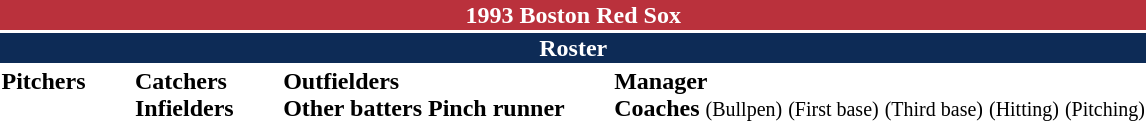<table class="toccolours" style="text-align: left;">
<tr>
<th colspan="10" style="background-color: #ba313c; color: #FFFFFF; text-align: center;">1993 Boston Red Sox</th>
</tr>
<tr>
<td colspan="10" style="background-color:#0d2b56; color: white; text-align: center;"><strong>Roster</strong></td>
</tr>
<tr>
<td valign="top"><strong>Pitchers</strong><br>














</td>
<td width="25px"></td>
<td valign="top"><strong>Catchers</strong><br>


<strong>Infielders</strong>









</td>
<td width="25px"></td>
<td valign="top"><strong>Outfielders</strong><br>







<strong>Other batters</strong>

<strong>Pinch runner</strong>
</td>
<td width="25px"></td>
<td valign="top"><strong>Manager</strong><br>
<strong>Coaches</strong>
 <small>(Bullpen)</small>
 <small>(First base)</small>
 <small>(Third base)</small>
 <small>(Hitting)</small>
 <small>(Pitching)</small></td>
</tr>
<tr>
</tr>
</table>
